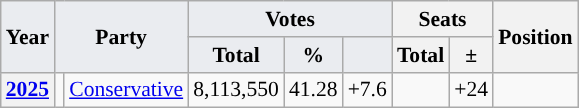<table class="wikitable" style="font-size:90%; text-align:center;">
<tr>
<th rowspan="2" style="background:#eaecf0;">Year</th>
<th colspan="2" rowspan="2" style="background:#eaecf0;">Party</th>
<th colspan="3" style="background:#eaecf0;">Votes</th>
<th colspan="2">Seats</th>
<th rowspan="2">Position</th>
</tr>
<tr>
<th style="background:#eaecf0;">Total</th>
<th style="background:#eaecf0;">%</th>
<th style="background:#eaecf0;"></th>
<th>Total</th>
<th>±</th>
</tr>
<tr>
<th><a href='#'>2025</a></th>
<td style="background-color:"></td>
<td><a href='#'>Conservative</a></td>
<td>8,113,550</td>
<td>41.28</td>
<td>+7.6</td>
<td></td>
<td>+24</td>
<td></td>
</tr>
</table>
